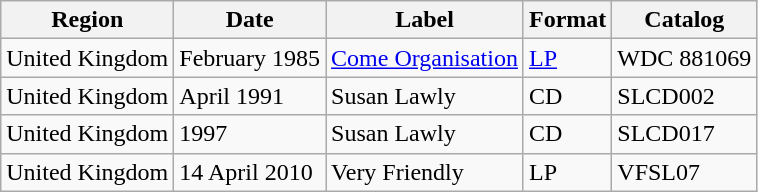<table class="wikitable">
<tr>
<th>Region</th>
<th>Date</th>
<th>Label</th>
<th>Format</th>
<th>Catalog</th>
</tr>
<tr>
<td>United Kingdom</td>
<td>February 1985</td>
<td><a href='#'>Come Organisation</a></td>
<td><a href='#'>LP</a></td>
<td>WDC 881069</td>
</tr>
<tr>
<td>United Kingdom</td>
<td>April 1991</td>
<td>Susan Lawly</td>
<td>CD</td>
<td>SLCD002</td>
</tr>
<tr>
<td>United Kingdom</td>
<td>1997</td>
<td>Susan Lawly</td>
<td>CD</td>
<td>SLCD017</td>
</tr>
<tr>
<td>United Kingdom</td>
<td>14 April 2010</td>
<td>Very Friendly</td>
<td>LP</td>
<td>VFSL07</td>
</tr>
</table>
